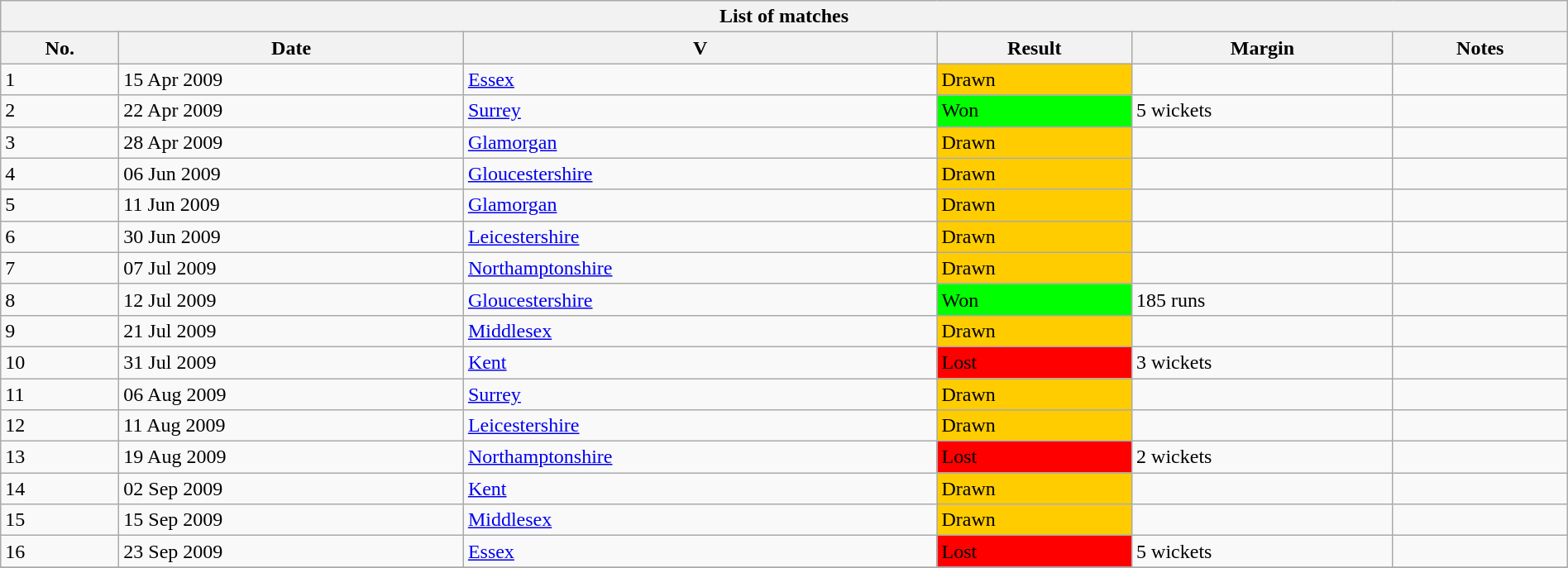<table class="wikitable" width="100%">
<tr>
<th bgcolor="#efefef" colspan=6>List of  matches</th>
</tr>
<tr bgcolor="#efefef">
<th>No.</th>
<th>Date</th>
<th>V</th>
<th>Result</th>
<th>Margin</th>
<th>Notes</th>
</tr>
<tr>
<td>1</td>
<td>15 Apr 2009</td>
<td><a href='#'>Essex</a>  <br> </td>
<td bgcolor="#FFCC00">Drawn</td>
<td></td>
<td></td>
</tr>
<tr>
<td>2</td>
<td>22 Apr 2009</td>
<td><a href='#'>Surrey</a><br> </td>
<td bgcolor="#00FF00">Won</td>
<td>5 wickets</td>
<td></td>
</tr>
<tr>
<td>3</td>
<td>28 Apr 2009</td>
<td><a href='#'>Glamorgan</a> <br> </td>
<td bgcolor="#FFCC00">Drawn</td>
<td></td>
<td></td>
</tr>
<tr>
<td>4</td>
<td>06 Jun 2009</td>
<td><a href='#'>Gloucestershire</a> <br> </td>
<td bgcolor="#FFCC00">Drawn</td>
<td></td>
<td></td>
</tr>
<tr>
<td>5</td>
<td>11 Jun 2009</td>
<td><a href='#'>Glamorgan</a> <br> </td>
<td bgcolor="#FFCC00">Drawn</td>
<td></td>
<td></td>
</tr>
<tr>
<td>6</td>
<td>30 Jun 2009</td>
<td><a href='#'>Leicestershire</a><br> </td>
<td bgcolor="#FFCC00">Drawn</td>
<td></td>
<td></td>
</tr>
<tr>
<td>7</td>
<td>07 Jul 2009</td>
<td><a href='#'>Northamptonshire</a> <br> </td>
<td bgcolor="#FFCC00">Drawn</td>
<td></td>
<td></td>
</tr>
<tr>
<td>8</td>
<td>12 Jul 2009</td>
<td><a href='#'>Gloucestershire</a> <br> </td>
<td bgcolor="#00FF00">Won</td>
<td>185 runs</td>
<td></td>
</tr>
<tr>
<td>9</td>
<td>21 Jul 2009</td>
<td><a href='#'>Middlesex</a>   <br></td>
<td bgcolor="#FFCC00">Drawn</td>
<td></td>
<td></td>
</tr>
<tr>
<td>10</td>
<td>31 Jul 2009</td>
<td><a href='#'>Kent</a> <br> </td>
<td bgcolor="#FF0000">Lost</td>
<td>3 wickets</td>
<td></td>
</tr>
<tr>
<td>11</td>
<td>06 Aug 2009</td>
<td><a href='#'>Surrey</a><br> </td>
<td bgcolor="#FFCC00">Drawn</td>
<td></td>
<td></td>
</tr>
<tr>
<td>12</td>
<td>11 Aug 2009</td>
<td><a href='#'>Leicestershire</a><br> </td>
<td bgcolor="#FFCC00">Drawn</td>
<td></td>
<td></td>
</tr>
<tr>
<td>13</td>
<td>19 Aug 2009</td>
<td><a href='#'>Northamptonshire</a> <br> </td>
<td bgcolor="#FF0000">Lost</td>
<td>2 wickets</td>
<td></td>
</tr>
<tr>
<td>14</td>
<td>02 Sep 2009</td>
<td><a href='#'>Kent</a> <br></td>
<td bgcolor="#FFCC00">Drawn</td>
<td></td>
<td></td>
</tr>
<tr>
<td>15</td>
<td>15 Sep 2009</td>
<td><a href='#'>Middlesex</a>   <br> </td>
<td bgcolor="#FFCC00">Drawn</td>
<td></td>
<td></td>
</tr>
<tr>
<td>16</td>
<td>23 Sep 2009</td>
<td><a href='#'>Essex</a>  <br> </td>
<td bgcolor="#FF0000">Lost</td>
<td>5 wickets</td>
<td></td>
</tr>
<tr>
</tr>
</table>
